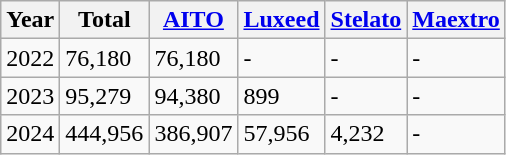<table class="wikitable">
<tr>
<th>Year</th>
<th>Total</th>
<th><a href='#'>AITO</a></th>
<th><a href='#'>Luxeed</a></th>
<th><a href='#'>Stelato</a></th>
<th><a href='#'>Maextro</a></th>
</tr>
<tr>
<td>2022</td>
<td>76,180</td>
<td>76,180</td>
<td>-</td>
<td>-</td>
<td>-</td>
</tr>
<tr>
<td>2023</td>
<td>95,279</td>
<td>94,380</td>
<td>899</td>
<td>-</td>
<td>-</td>
</tr>
<tr>
<td>2024</td>
<td>444,956</td>
<td>386,907</td>
<td>57,956</td>
<td>4,232</td>
<td>-</td>
</tr>
</table>
